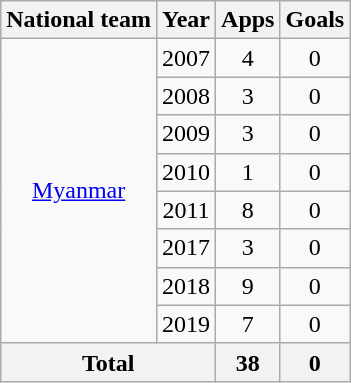<table class=wikitable style=text-align:center>
<tr>
<th>National team</th>
<th>Year</th>
<th>Apps</th>
<th>Goals</th>
</tr>
<tr>
<td rowspan=8><a href='#'>Myanmar</a></td>
<td>2007</td>
<td>4</td>
<td>0</td>
</tr>
<tr>
<td>2008</td>
<td>3</td>
<td>0</td>
</tr>
<tr>
<td>2009</td>
<td>3</td>
<td>0</td>
</tr>
<tr>
<td>2010</td>
<td>1</td>
<td>0</td>
</tr>
<tr>
<td>2011</td>
<td>8</td>
<td>0</td>
</tr>
<tr>
<td>2017</td>
<td>3</td>
<td>0</td>
</tr>
<tr>
<td>2018</td>
<td>9</td>
<td>0</td>
</tr>
<tr>
<td>2019</td>
<td>7</td>
<td>0</td>
</tr>
<tr>
<th colspan=2>Total</th>
<th>38</th>
<th>0</th>
</tr>
</table>
